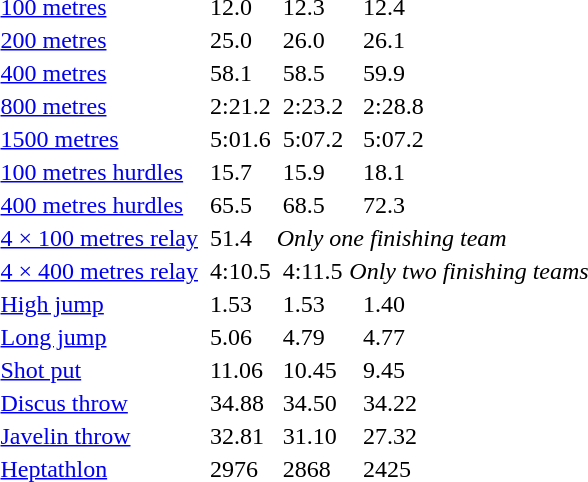<table>
<tr>
<td><a href='#'>100 metres</a></td>
<td align=left></td>
<td>12.0</td>
<td align=left></td>
<td>12.3</td>
<td align=left></td>
<td>12.4</td>
</tr>
<tr>
<td><a href='#'>200 metres</a></td>
<td align=left></td>
<td>25.0</td>
<td align=left></td>
<td>26.0</td>
<td align=left></td>
<td>26.1</td>
</tr>
<tr>
<td><a href='#'>400 metres</a></td>
<td align=left></td>
<td>58.1</td>
<td align=left></td>
<td>58.5</td>
<td align=left></td>
<td>59.9</td>
</tr>
<tr>
<td><a href='#'>800 metres</a></td>
<td align=left></td>
<td>2:21.2</td>
<td align=left></td>
<td>2:23.2</td>
<td align=left></td>
<td>2:28.8</td>
</tr>
<tr>
<td><a href='#'>1500 metres</a></td>
<td align=left></td>
<td>5:01.6</td>
<td align=left></td>
<td>5:07.2</td>
<td align=left></td>
<td>5:07.2</td>
</tr>
<tr>
<td><a href='#'>100 metres hurdles</a></td>
<td align=left></td>
<td>15.7</td>
<td align=left></td>
<td>15.9</td>
<td align=left></td>
<td>18.1</td>
</tr>
<tr>
<td><a href='#'>400 metres hurdles</a></td>
<td align=left></td>
<td>65.5</td>
<td align=left></td>
<td>68.5</td>
<td align=left></td>
<td>72.3</td>
</tr>
<tr>
<td><a href='#'>4 × 100 metres relay</a></td>
<td></td>
<td>51.4</td>
<td colspan=4><em>Only one finishing team</em></td>
</tr>
<tr>
<td><a href='#'>4 × 400 metres relay</a></td>
<td></td>
<td>4:10.5</td>
<td></td>
<td>4:11.5</td>
<td colspan=2><em>Only two finishing teams</em></td>
</tr>
<tr>
<td><a href='#'>High jump</a></td>
<td align=left></td>
<td>1.53</td>
<td align=left></td>
<td>1.53</td>
<td align=left></td>
<td>1.40</td>
</tr>
<tr>
<td><a href='#'>Long jump</a></td>
<td align=left></td>
<td>5.06</td>
<td align=left></td>
<td>4.79</td>
<td align=left></td>
<td>4.77</td>
</tr>
<tr>
<td><a href='#'>Shot put</a></td>
<td align=left></td>
<td>11.06</td>
<td align=left></td>
<td>10.45</td>
<td align=left></td>
<td>9.45</td>
</tr>
<tr>
<td><a href='#'>Discus throw</a></td>
<td align=left></td>
<td>34.88</td>
<td align=left></td>
<td>34.50</td>
<td align=left></td>
<td>34.22</td>
</tr>
<tr>
<td><a href='#'>Javelin throw</a></td>
<td align=left></td>
<td>32.81</td>
<td align=left></td>
<td>31.10</td>
<td align=left></td>
<td>27.32</td>
</tr>
<tr>
<td><a href='#'>Heptathlon</a></td>
<td align=left></td>
<td>2976</td>
<td align=left></td>
<td>2868</td>
<td align=left></td>
<td>2425</td>
</tr>
</table>
